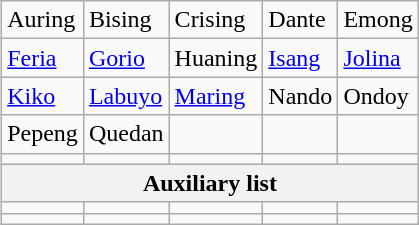<table class="wikitable" align=right>
<tr>
<td>Auring</td>
<td>Bising</td>
<td>Crising</td>
<td>Dante</td>
<td>Emong</td>
</tr>
<tr>
<td><a href='#'>Feria</a></td>
<td><a href='#'>Gorio</a></td>
<td>Huaning</td>
<td><a href='#'>Isang</a></td>
<td><a href='#'>Jolina</a></td>
</tr>
<tr>
<td><a href='#'>Kiko</a></td>
<td><a href='#'>Labuyo</a></td>
<td><a href='#'>Maring</a></td>
<td>Nando</td>
<td>Ondoy</td>
</tr>
<tr>
<td>Pepeng</td>
<td>Quedan</td>
<td></td>
<td></td>
<td></td>
</tr>
<tr>
<td></td>
<td></td>
<td></td>
<td></td>
<td></td>
</tr>
<tr>
<th colspan=5>Auxiliary list</th>
</tr>
<tr>
<td></td>
<td></td>
<td></td>
<td></td>
<td></td>
</tr>
<tr>
<td></td>
<td></td>
<td></td>
<td></td>
<td></td>
</tr>
</table>
